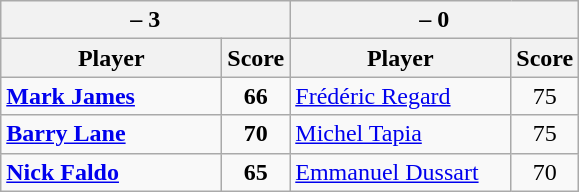<table class=wikitable>
<tr>
<th colspan=2> – 3</th>
<th colspan=2> – 0</th>
</tr>
<tr>
<th width=140>Player</th>
<th>Score</th>
<th width=140>Player</th>
<th>Score</th>
</tr>
<tr>
<td><strong><a href='#'>Mark James</a></strong></td>
<td align=center><strong>66</strong></td>
<td><a href='#'>Frédéric Regard</a></td>
<td align=center>75</td>
</tr>
<tr>
<td><strong><a href='#'>Barry Lane</a></strong></td>
<td align=center><strong>70</strong></td>
<td><a href='#'>Michel Tapia</a></td>
<td align=center>75</td>
</tr>
<tr>
<td><strong><a href='#'>Nick Faldo</a></strong></td>
<td align=center><strong>65</strong></td>
<td><a href='#'>Emmanuel Dussart</a></td>
<td align=center>70</td>
</tr>
</table>
